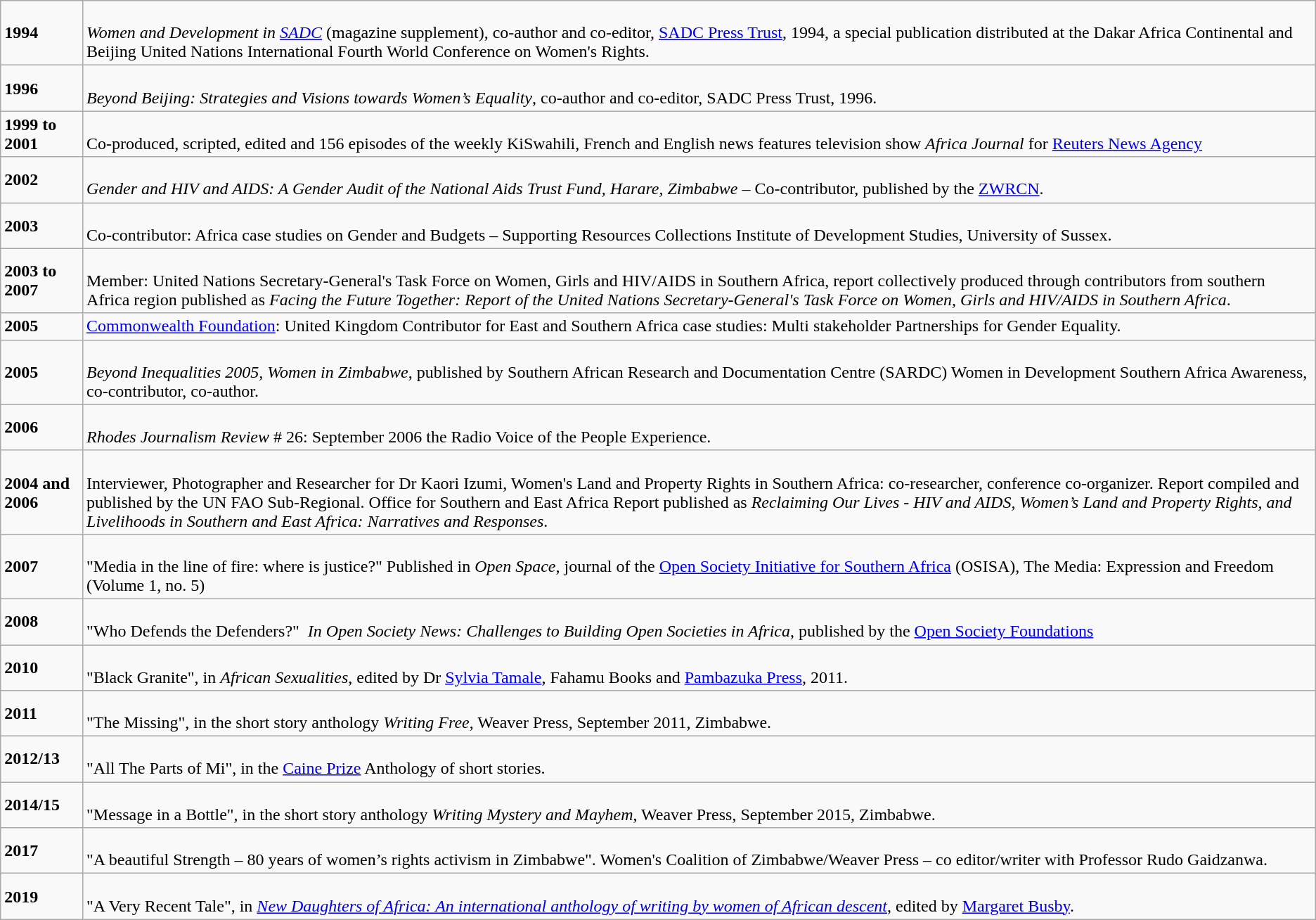<table class="wikitable">
<tr>
<td><strong>1994</strong></td>
<td><br><em>Women and Development in <a href='#'>SADC</a></em> (magazine supplement), co-author and co-editor, <a href='#'>SADC Press Trust</a>, 1994, a special publication distributed at the Dakar Africa Continental and Beijing United Nations International Fourth World Conference on Women's Rights.</td>
</tr>
<tr>
<td><strong>1996</strong></td>
<td><br><em>Beyond Beijing: Strategies and Visions towards Women’s Equality</em>, co-author and co-editor, SADC Press Trust, 1996.</td>
</tr>
<tr>
<td><strong>1999 to 2001</strong></td>
<td><br>Co-produced, scripted, edited and 156 episodes of the weekly KiSwahili, French and English news features television show <em>Africa Journal</em> for <a href='#'>Reuters News Agency</a></td>
</tr>
<tr>
<td><strong>2002</strong></td>
<td><br><em>Gender and HIV and AIDS: A Gender Audit of the National Aids Trust Fund, Harare, Zimbabwe</em> – Co-contributor, published by the <a href='#'>ZWRCN</a>.</td>
</tr>
<tr>
<td><strong>2003</strong></td>
<td><br>Co-contributor: Africa case studies on Gender and Budgets – Supporting Resources Collections Institute of Development Studies, University of Sussex. </td>
</tr>
<tr>
<td><strong>2003  to 2007</strong></td>
<td><br>Member: United Nations Secretary-General's Task Force on Women, Girls and HIV/AIDS in Southern Africa, report collectively produced through contributors from southern Africa region published as <em>Facing the Future Together: Report of the United Nations Secretary-General's Task Force on Women, Girls and HIV/AIDS in Southern Africa</em>.</td>
</tr>
<tr>
<td><strong>2005</strong></td>
<td><a href='#'>Commonwealth Foundation</a>: United Kingdom Contributor for East and Southern Africa case studies: Multi stakeholder Partnerships for Gender Equality.</td>
</tr>
<tr>
<td><strong>2005</strong></td>
<td><br><em>Beyond Inequalities 2005, Women in Zimbabwe</em>, published by Southern African Research and Documentation Centre (SARDC) Women in Development Southern Africa Awareness, co-contributor, co-author.</td>
</tr>
<tr>
<td><strong>2006</strong></td>
<td><br><em>Rhodes Journalism Review</em> # 26: September 2006 the Radio Voice of the People Experience.</td>
</tr>
<tr>
<td><strong>2004 and 2006</strong></td>
<td><br>Interviewer, Photographer and Researcher for Dr Kaori Izumi, Women's Land and Property Rights in Southern Africa: co-researcher, conference co-organizer. Report compiled and published by the UN FAO Sub-Regional. Office for Southern and East Africa Report published as <em>Reclaiming Our Lives - HIV and AIDS, Women’s Land and Property Rights, and Livelihoods in Southern and East Africa: Narratives and Responses</em>.</td>
</tr>
<tr>
<td><strong>2007</strong></td>
<td><br>"Media in the line of fire: where is justice?" Published in <em>Open Space</em>, journal of the <a href='#'>Open Society Initiative for Southern Africa</a> (OSISA), The Media: Expression and Freedom (Volume 1, no. 5)</td>
</tr>
<tr>
<td><strong>2008</strong></td>
<td><br>"Who Defends the Defenders?"  <em>In Open Society News: Challenges to Building Open Societies in Africa</em>, published by the <a href='#'>Open Society Foundations</a></td>
</tr>
<tr>
<td><strong>2010</strong></td>
<td><br>"Black Granite", in <em>African Sexualities</em>, edited by Dr <a href='#'>Sylvia Tamale</a>, Fahamu Books and <a href='#'>Pambazuka Press</a>, 2011.</td>
</tr>
<tr>
<td><strong>2011</strong></td>
<td><br>"The Missing", in the short story anthology <em>Writing Free</em>, Weaver Press, September 2011, Zimbabwe.</td>
</tr>
<tr>
<td><strong>2012/13</strong></td>
<td><br>"All The Parts of Mi", in the <a href='#'>Caine Prize</a> Anthology of short stories.</td>
</tr>
<tr>
<td><strong>2014/15</strong></td>
<td><br>"Message in a Bottle", in the short story anthology <em>Writing Mystery and Mayhem</em>, Weaver Press, September 2015, Zimbabwe.</td>
</tr>
<tr>
<td><strong>2017</strong></td>
<td><br>"A beautiful Strength – 80 years of women’s rights activism in Zimbabwe". Women's Coalition of Zimbabwe/Weaver Press – co editor/writer with Professor Rudo Gaidzanwa.</td>
</tr>
<tr>
<td><strong>2019</strong></td>
<td><br>"A Very Recent Tale", in <em><a href='#'>New Daughters of Africa: An international anthology of writing by women of African descent</a></em>, edited by <a href='#'>Margaret Busby</a>.</td>
</tr>
</table>
